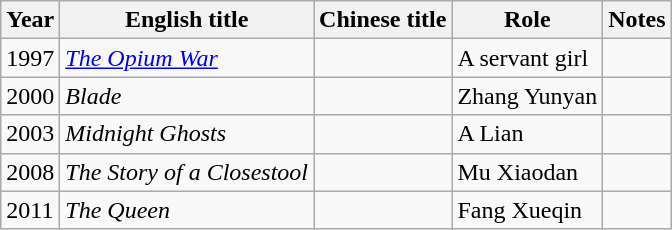<table class="wikitable">
<tr>
<th>Year</th>
<th>English title</th>
<th>Chinese title</th>
<th>Role</th>
<th>Notes</th>
</tr>
<tr>
<td>1997</td>
<td><em><a href='#'>The Opium War</a></em></td>
<td></td>
<td>A servant girl</td>
<td></td>
</tr>
<tr>
<td>2000</td>
<td><em>Blade</em></td>
<td></td>
<td>Zhang Yunyan</td>
<td></td>
</tr>
<tr>
<td>2003</td>
<td><em>Midnight Ghosts</em></td>
<td></td>
<td>A Lian</td>
<td></td>
</tr>
<tr>
<td>2008</td>
<td><em>The Story of a Closestool</em></td>
<td></td>
<td>Mu Xiaodan</td>
<td></td>
</tr>
<tr>
<td>2011</td>
<td><em>The Queen</em></td>
<td></td>
<td>Fang Xueqin</td>
<td></td>
</tr>
</table>
